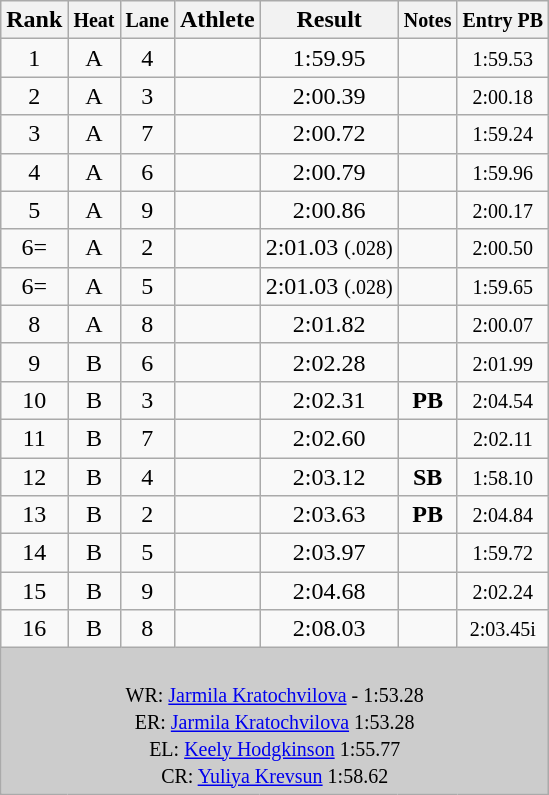<table class="wikitable sortable" style="text-align:center;">
<tr>
<th>Rank</th>
<th><small>Heat</small></th>
<th><small>Lane</small></th>
<th>Athlete</th>
<th>Result</th>
<th><small>Notes</small></th>
<th><small>Entry PB</small></th>
</tr>
<tr>
<td>1</td>
<td>A</td>
<td>4</td>
<td align=left></td>
<td>1:59.95</td>
<td></td>
<td><small>1:59.53</small></td>
</tr>
<tr>
<td>2</td>
<td>A</td>
<td>3</td>
<td align=left></td>
<td>2:00.39</td>
<td></td>
<td><small>2:00.18</small></td>
</tr>
<tr>
<td>3</td>
<td>A</td>
<td>7</td>
<td align=left></td>
<td>2:00.72</td>
<td></td>
<td><small>1:59.24</small></td>
</tr>
<tr>
<td>4</td>
<td>A</td>
<td>6</td>
<td align=left></td>
<td>2:00.79</td>
<td></td>
<td><small>1:59.96</small></td>
</tr>
<tr>
<td>5</td>
<td>A</td>
<td>9</td>
<td align=left></td>
<td>2:00.86</td>
<td></td>
<td><small>2:00.17</small></td>
</tr>
<tr>
<td>6=</td>
<td>A</td>
<td>2</td>
<td align=left></td>
<td>2:01.03 <small>(.028)</small></td>
<td></td>
<td><small>2:00.50</small></td>
</tr>
<tr>
<td>6=</td>
<td>A</td>
<td>5</td>
<td align=left></td>
<td>2:01.03 <small>(.028)</small></td>
<td></td>
<td><small>1:59.65</small></td>
</tr>
<tr>
<td>8</td>
<td>A</td>
<td>8</td>
<td align=left></td>
<td>2:01.82</td>
<td></td>
<td><small>2:00.07</small></td>
</tr>
<tr>
<td>9</td>
<td>B</td>
<td>6</td>
<td align=left></td>
<td>2:02.28</td>
<td></td>
<td><small>2:01.99</small></td>
</tr>
<tr>
<td>10</td>
<td>B</td>
<td>3</td>
<td align=left></td>
<td>2:02.31</td>
<td><strong>PB</strong></td>
<td><small>2:04.54</small></td>
</tr>
<tr>
<td>11</td>
<td>B</td>
<td>7</td>
<td align=left></td>
<td>2:02.60</td>
<td></td>
<td><small>2:02.11</small></td>
</tr>
<tr>
<td>12</td>
<td>B</td>
<td>4</td>
<td align=left></td>
<td>2:03.12</td>
<td><strong>SB</strong></td>
<td><small>1:58.10</small></td>
</tr>
<tr>
<td>13</td>
<td>B</td>
<td>2</td>
<td align=left></td>
<td>2:03.63</td>
<td><strong>PB</strong></td>
<td><small>2:04.84</small></td>
</tr>
<tr>
<td>14</td>
<td>B</td>
<td>5</td>
<td align=left></td>
<td>2:03.97</td>
<td></td>
<td><small>1:59.72</small></td>
</tr>
<tr>
<td>15</td>
<td>B</td>
<td>9</td>
<td align=left></td>
<td>2:04.68</td>
<td></td>
<td><small>2:02.24</small></td>
</tr>
<tr>
<td>16</td>
<td>B</td>
<td>8</td>
<td align=left></td>
<td>2:08.03</td>
<td></td>
<td><small>2:03.45i</small></td>
</tr>
<tr class="sortbottom">
<td colspan="7" bgcolor="#cccccc"><br>
<small>WR:   <a href='#'>Jarmila Kratochvilova</a> - 1:53.28<br>ER:  <a href='#'>Jarmila Kratochvilova</a> 1:53.28<br></small>
<small>EL:   <a href='#'>Keely Hodgkinson</a> 1:55.77<br>CR:  <a href='#'>Yuliya Krevsun</a> 1:58.62</small></td>
</tr>
</table>
